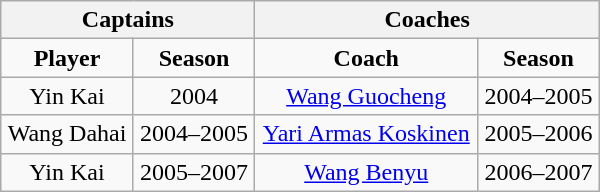<table class="wikitable" style="text-align:center;width:400px" border="1">
<tr>
<th colspan="2">Captains</th>
<th colspan="2">Coaches</th>
</tr>
<tr>
<td><strong>Player</strong></td>
<td><strong>Season</strong></td>
<td><strong>Coach</strong></td>
<td><strong>Season</strong></td>
</tr>
<tr>
<td>Yin Kai</td>
<td>2004</td>
<td><a href='#'>Wang Guocheng</a></td>
<td>2004–2005</td>
</tr>
<tr>
<td>Wang Dahai</td>
<td>2004–2005</td>
<td><a href='#'>Yari Armas Koskinen</a></td>
<td>2005–2006</td>
</tr>
<tr>
<td>Yin Kai</td>
<td>2005–2007</td>
<td><a href='#'>Wang Benyu</a></td>
<td>2006–2007</td>
</tr>
</table>
